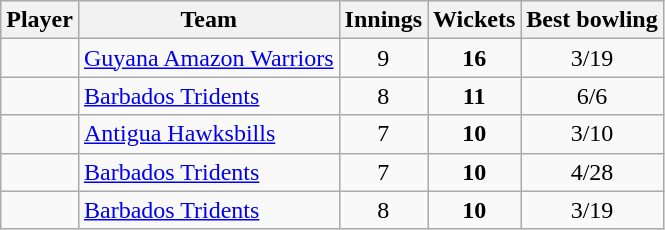<table class="wikitable" style="text-align: center;">
<tr>
<th>Player</th>
<th>Team</th>
<th>Innings</th>
<th>Wickets</th>
<th>Best bowling</th>
</tr>
<tr>
<td style="text-align:left"></td>
<td style="text-align:left"><a href='#'>Guyana Amazon Warriors</a></td>
<td>9</td>
<td><strong>16</strong></td>
<td>3/19</td>
</tr>
<tr>
<td style="text-align:left"></td>
<td style="text-align:left"><a href='#'>Barbados Tridents</a></td>
<td>8</td>
<td><strong>11</strong></td>
<td>6/6</td>
</tr>
<tr>
<td style="text-align:left"></td>
<td style="text-align:left"><a href='#'>Antigua Hawksbills</a></td>
<td>7</td>
<td><strong>10</strong></td>
<td>3/10</td>
</tr>
<tr>
<td style="text-align:left"></td>
<td style="text-align:left"><a href='#'>Barbados Tridents</a></td>
<td>7</td>
<td><strong>10</strong></td>
<td>4/28</td>
</tr>
<tr>
<td style="text-align:left"></td>
<td style="text-align:left"><a href='#'>Barbados Tridents</a></td>
<td>8</td>
<td><strong>10</strong></td>
<td>3/19</td>
</tr>
</table>
